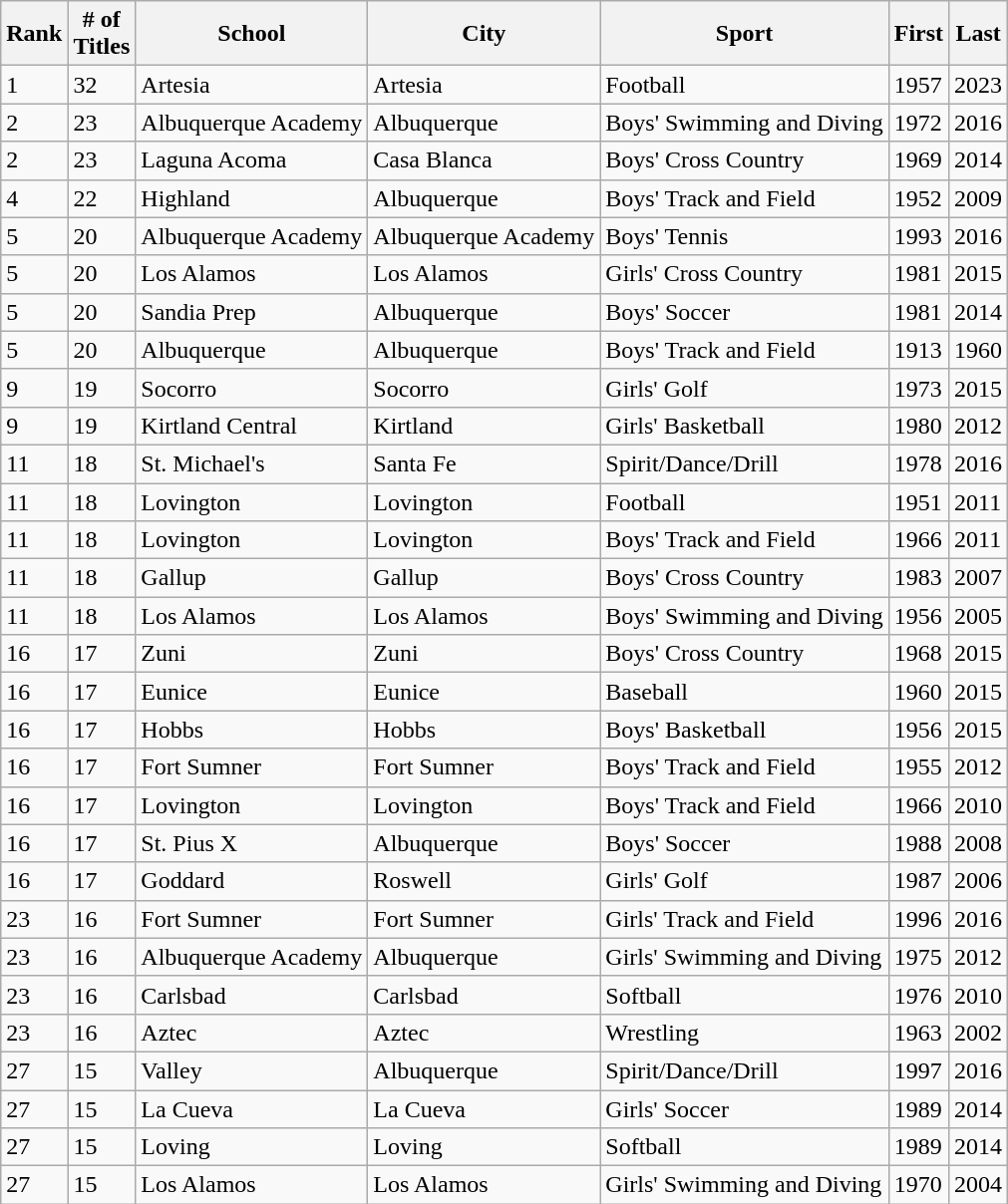<table class="wikitable">
<tr>
<th>Rank</th>
<th># of<br>Titles</th>
<th>School</th>
<th>City</th>
<th>Sport</th>
<th>First</th>
<th>Last</th>
</tr>
<tr>
<td>1</td>
<td>32</td>
<td>Artesia</td>
<td>Artesia</td>
<td>Football</td>
<td>1957</td>
<td>2023</td>
</tr>
<tr>
<td>2</td>
<td>23</td>
<td>Albuquerque Academy</td>
<td>Albuquerque</td>
<td>Boys' Swimming and Diving</td>
<td>1972</td>
<td>2016</td>
</tr>
<tr>
<td>2</td>
<td>23</td>
<td>Laguna Acoma</td>
<td>Casa Blanca</td>
<td>Boys' Cross Country</td>
<td>1969</td>
<td>2014</td>
</tr>
<tr>
<td>4</td>
<td>22</td>
<td>Highland</td>
<td>Albuquerque</td>
<td>Boys' Track and Field</td>
<td>1952</td>
<td>2009</td>
</tr>
<tr>
<td>5</td>
<td>20</td>
<td>Albuquerque Academy</td>
<td>Albuquerque Academy</td>
<td>Boys' Tennis</td>
<td>1993</td>
<td>2016</td>
</tr>
<tr>
<td>5</td>
<td>20</td>
<td>Los Alamos</td>
<td>Los Alamos</td>
<td>Girls' Cross Country</td>
<td>1981</td>
<td>2015</td>
</tr>
<tr>
<td>5</td>
<td>20</td>
<td>Sandia Prep</td>
<td>Albuquerque</td>
<td>Boys' Soccer</td>
<td>1981</td>
<td>2014</td>
</tr>
<tr>
<td>5</td>
<td>20</td>
<td>Albuquerque</td>
<td>Albuquerque</td>
<td>Boys' Track and Field</td>
<td>1913</td>
<td>1960</td>
</tr>
<tr>
<td>9</td>
<td>19</td>
<td>Socorro</td>
<td>Socorro</td>
<td>Girls' Golf</td>
<td>1973</td>
<td>2015</td>
</tr>
<tr>
<td>9</td>
<td>19</td>
<td>Kirtland Central</td>
<td>Kirtland</td>
<td>Girls' Basketball</td>
<td>1980</td>
<td>2012</td>
</tr>
<tr>
<td>11</td>
<td>18</td>
<td>St. Michael's</td>
<td>Santa Fe</td>
<td>Spirit/Dance/Drill</td>
<td>1978</td>
<td>2016</td>
</tr>
<tr>
<td>11</td>
<td>18</td>
<td>Lovington</td>
<td>Lovington</td>
<td>Football</td>
<td>1951</td>
<td>2011</td>
</tr>
<tr>
<td>11</td>
<td>18</td>
<td>Lovington</td>
<td>Lovington</td>
<td>Boys' Track and Field</td>
<td>1966</td>
<td>2011</td>
</tr>
<tr>
<td>11</td>
<td>18</td>
<td>Gallup</td>
<td>Gallup</td>
<td>Boys' Cross Country</td>
<td>1983</td>
<td>2007</td>
</tr>
<tr>
<td>11</td>
<td>18</td>
<td>Los Alamos</td>
<td>Los Alamos</td>
<td>Boys' Swimming and Diving</td>
<td>1956</td>
<td>2005</td>
</tr>
<tr>
<td>16</td>
<td>17</td>
<td>Zuni</td>
<td>Zuni</td>
<td>Boys' Cross Country</td>
<td>1968</td>
<td>2015</td>
</tr>
<tr>
<td>16</td>
<td>17</td>
<td>Eunice</td>
<td>Eunice</td>
<td>Baseball</td>
<td>1960</td>
<td>2015</td>
</tr>
<tr>
<td>16</td>
<td>17</td>
<td>Hobbs</td>
<td>Hobbs</td>
<td>Boys' Basketball</td>
<td>1956</td>
<td>2015</td>
</tr>
<tr>
<td>16</td>
<td>17</td>
<td>Fort Sumner</td>
<td>Fort Sumner</td>
<td>Boys' Track and Field</td>
<td>1955</td>
<td>2012</td>
</tr>
<tr>
<td>16</td>
<td>17</td>
<td>Lovington</td>
<td>Lovington</td>
<td>Boys' Track and Field</td>
<td>1966</td>
<td>2010</td>
</tr>
<tr>
<td>16</td>
<td>17</td>
<td>St. Pius X</td>
<td>Albuquerque</td>
<td>Boys' Soccer</td>
<td>1988</td>
<td>2008</td>
</tr>
<tr>
<td>16</td>
<td>17</td>
<td>Goddard</td>
<td>Roswell</td>
<td>Girls' Golf</td>
<td>1987</td>
<td>2006</td>
</tr>
<tr>
<td>23</td>
<td>16</td>
<td>Fort Sumner</td>
<td>Fort Sumner</td>
<td>Girls' Track and Field</td>
<td>1996</td>
<td>2016</td>
</tr>
<tr>
<td>23</td>
<td>16</td>
<td>Albuquerque Academy</td>
<td>Albuquerque</td>
<td>Girls' Swimming and Diving</td>
<td>1975</td>
<td>2012</td>
</tr>
<tr>
<td>23</td>
<td>16</td>
<td>Carlsbad</td>
<td>Carlsbad</td>
<td>Softball</td>
<td>1976</td>
<td>2010</td>
</tr>
<tr>
<td>23</td>
<td>16</td>
<td>Aztec</td>
<td>Aztec</td>
<td>Wrestling</td>
<td>1963</td>
<td>2002</td>
</tr>
<tr>
<td>27</td>
<td>15</td>
<td>Valley</td>
<td>Albuquerque</td>
<td>Spirit/Dance/Drill</td>
<td>1997</td>
<td>2016</td>
</tr>
<tr>
<td>27</td>
<td>15</td>
<td>La Cueva</td>
<td>La Cueva</td>
<td>Girls' Soccer</td>
<td>1989</td>
<td>2014</td>
</tr>
<tr>
<td>27</td>
<td>15</td>
<td>Loving</td>
<td>Loving</td>
<td>Softball</td>
<td>1989</td>
<td>2014</td>
</tr>
<tr>
<td>27</td>
<td>15</td>
<td>Los Alamos</td>
<td>Los Alamos</td>
<td>Girls' Swimming and Diving</td>
<td>1970</td>
<td>2004</td>
</tr>
</table>
